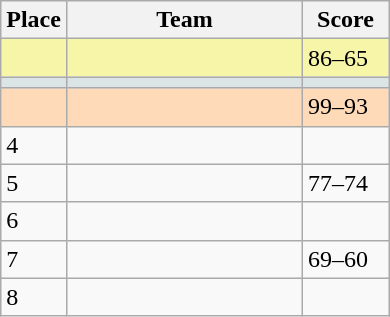<table class="wikitable">
<tr>
<th width=30>Place</th>
<th width=150>Team</th>
<th width=50>Score</th>
</tr>
<tr bgcolor=F7F6A8>
<td></td>
<td></td>
<td>86–65</td>
</tr>
<tr bgcolor=DCE5E5>
<td></td>
<td></td>
<td></td>
</tr>
<tr bgcolor=FFDAB9>
<td></td>
<td></td>
<td>99–93</td>
</tr>
<tr>
<td>4</td>
<td></td>
<td></td>
</tr>
<tr>
<td>5</td>
<td></td>
<td>77–74</td>
</tr>
<tr>
<td>6</td>
<td></td>
<td></td>
</tr>
<tr>
<td>7</td>
<td></td>
<td>69–60</td>
</tr>
<tr>
<td>8</td>
<td></td>
<td></td>
</tr>
</table>
